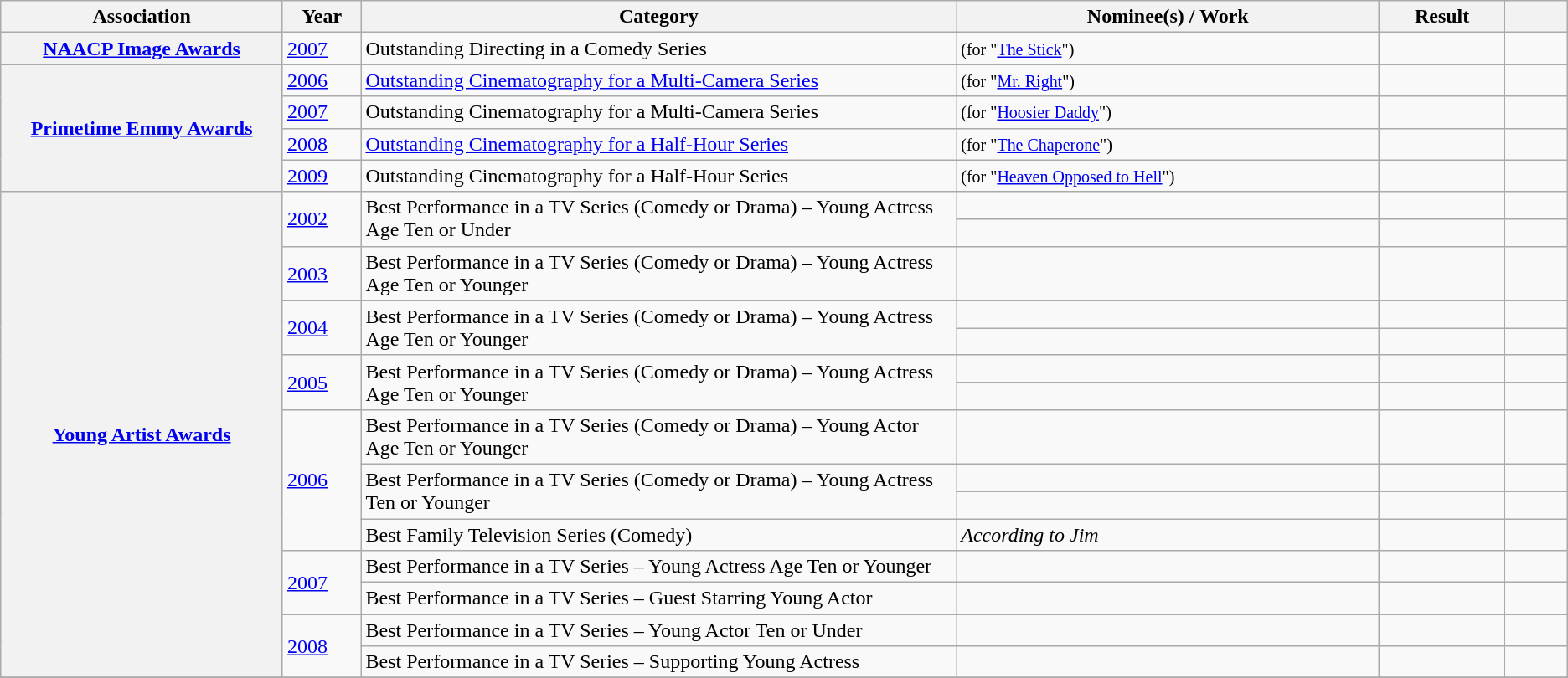<table class="wikitable sortable plainrowheaders">
<tr>
<th scope="col" style="width:18%;">Association</th>
<th scope="col" style="width:5%;">Year</th>
<th scope="col" style="width:38%;">Category</th>
<th scope="col" style="width:27%;">Nominee(s) / Work</th>
<th scope="col" class="unsortable" style="width:8%;">Result</th>
<th scope="col" class="unsortable" style="width:4%;"></th>
</tr>
<tr>
<th scope="row" rowspan="1"><a href='#'>NAACP Image Awards</a></th>
<td><a href='#'>2007</a></td>
<td>Outstanding Directing in a Comedy Series</td>
<td> <small>(for "<a href='#'>The Stick</a>")</small></td>
<td></td>
<td style="text-align:center;"></td>
</tr>
<tr>
<th scope="row" rowspan="4"><a href='#'>Primetime Emmy Awards</a></th>
<td><a href='#'>2006</a></td>
<td><a href='#'>Outstanding Cinematography for a Multi-Camera Series</a></td>
<td> <small>(for "<a href='#'>Mr. Right</a>")</small></td>
<td></td>
<td style="text-align:center;"></td>
</tr>
<tr>
<td><a href='#'>2007</a></td>
<td>Outstanding Cinematography for a Multi-Camera Series</td>
<td> <small>(for "<a href='#'>Hoosier Daddy</a>")</small></td>
<td></td>
<td style="text-align:center;"></td>
</tr>
<tr>
<td><a href='#'>2008</a></td>
<td><a href='#'>Outstanding Cinematography for a Half-Hour Series</a></td>
<td> <small>(for "<a href='#'>The Chaperone</a>")</small></td>
<td></td>
<td style="text-align:center;"></td>
</tr>
<tr>
<td><a href='#'>2009</a></td>
<td>Outstanding Cinematography for a Half-Hour Series</td>
<td> <small>(for "<a href='#'>Heaven Opposed to Hell</a>")</small></td>
<td></td>
<td style="text-align:center;"></td>
</tr>
<tr>
<th scope="row" rowspan="15"><a href='#'>Young Artist Awards</a></th>
<td scope="row" rowspan="2"><a href='#'>2002</a></td>
<td scope="row" rowspan="2">Best Performance in a TV Series (Comedy or Drama) – Young Actress Age Ten or Under</td>
<td></td>
<td></td>
<td style="text-align:center;"></td>
</tr>
<tr>
<td></td>
<td></td>
<td style="text-align:center;"></td>
</tr>
<tr>
<td><a href='#'>2003</a></td>
<td>Best Performance in a TV Series (Comedy or Drama) – Young Actress Age Ten or Younger</td>
<td></td>
<td></td>
<td style="text-align:center;"></td>
</tr>
<tr>
<td scope="row" rowspan="2"><a href='#'>2004</a></td>
<td scope="row" rowspan="2">Best Performance in a TV Series (Comedy or Drama) – Young Actress Age Ten or Younger</td>
<td></td>
<td></td>
<td style="text-align:center;"></td>
</tr>
<tr>
<td></td>
<td></td>
<td style="text-align:center;"></td>
</tr>
<tr>
<td scope="row" rowspan="2"><a href='#'>2005</a></td>
<td scope="row" rowspan="2">Best Performance in a TV Series (Comedy or Drama) – Young Actress Age Ten or Younger</td>
<td></td>
<td></td>
<td style="text-align:center;"></td>
</tr>
<tr>
<td></td>
<td></td>
<td style="text-align:center;"></td>
</tr>
<tr>
<td scope="row" rowspan="4"><a href='#'>2006</a></td>
<td>Best Performance in a TV Series (Comedy or Drama) – Young Actor Age Ten or Younger</td>
<td></td>
<td></td>
<td style="text-align:center;"></td>
</tr>
<tr>
<td scope="row" rowspan="2">Best Performance in a TV Series (Comedy or Drama) – Young Actress Ten or Younger</td>
<td></td>
<td></td>
<td style="text-align:center;"></td>
</tr>
<tr>
<td></td>
<td></td>
<td style="text-align:center;"></td>
</tr>
<tr>
<td>Best Family Television Series (Comedy)</td>
<td><em>According to Jim</em></td>
<td></td>
<td style="text-align:center;"></td>
</tr>
<tr>
<td scope="row" rowspan="2"><a href='#'>2007</a></td>
<td>Best Performance in a TV Series – Young Actress Age Ten or Younger</td>
<td></td>
<td></td>
<td style="text-align:center;"></td>
</tr>
<tr>
<td>Best Performance in a TV Series – Guest Starring Young Actor</td>
<td></td>
<td></td>
<td style="text-align:center;"></td>
</tr>
<tr>
<td scope="row" rowspan="2"><a href='#'>2008</a></td>
<td>Best Performance in a TV Series – Young Actor Ten or Under</td>
<td></td>
<td></td>
<td style="text-align:center;"></td>
</tr>
<tr>
<td>Best Performance in a TV Series – Supporting Young Actress</td>
<td></td>
<td></td>
<td style="text-align:center;"></td>
</tr>
<tr>
</tr>
</table>
